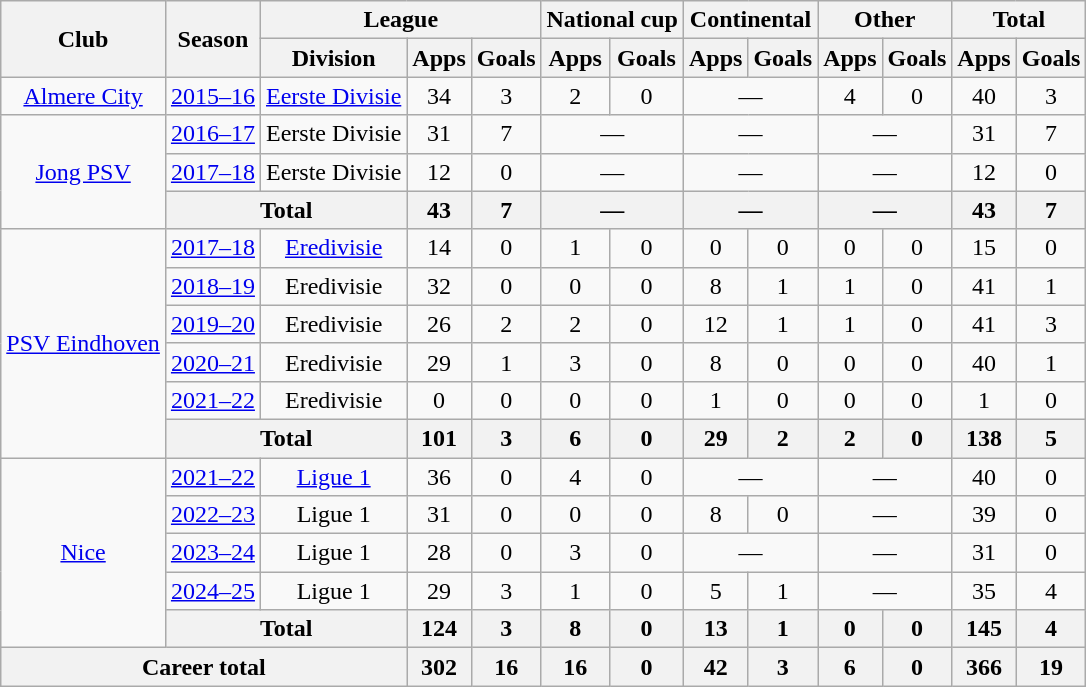<table class="wikitable" style="text-align:center">
<tr>
<th rowspan="2">Club</th>
<th rowspan="2">Season</th>
<th colspan="3">League</th>
<th colspan="2">National cup</th>
<th colspan="2">Continental</th>
<th colspan="2">Other</th>
<th colspan="2">Total</th>
</tr>
<tr>
<th>Division</th>
<th>Apps</th>
<th>Goals</th>
<th>Apps</th>
<th>Goals</th>
<th>Apps</th>
<th>Goals</th>
<th>Apps</th>
<th>Goals</th>
<th>Apps</th>
<th>Goals</th>
</tr>
<tr>
<td><a href='#'>Almere City</a></td>
<td><a href='#'>2015–16</a></td>
<td><a href='#'>Eerste Divisie</a></td>
<td>34</td>
<td>3</td>
<td>2</td>
<td>0</td>
<td colspan="2">—</td>
<td>4</td>
<td>0</td>
<td>40</td>
<td>3</td>
</tr>
<tr>
<td rowspan="3"><a href='#'>Jong PSV</a></td>
<td><a href='#'>2016–17</a></td>
<td>Eerste Divisie</td>
<td>31</td>
<td>7</td>
<td colspan="2">—</td>
<td colspan="2">—</td>
<td colspan="2">—</td>
<td>31</td>
<td>7</td>
</tr>
<tr>
<td><a href='#'>2017–18</a></td>
<td>Eerste Divisie</td>
<td>12</td>
<td>0</td>
<td colspan="2">—</td>
<td colspan="2">—</td>
<td colspan="2">—</td>
<td>12</td>
<td>0</td>
</tr>
<tr>
<th colspan="2">Total</th>
<th>43</th>
<th>7</th>
<th colspan="2">—</th>
<th colspan="2">—</th>
<th colspan="2">—</th>
<th>43</th>
<th>7</th>
</tr>
<tr>
<td rowspan="6"><a href='#'>PSV Eindhoven</a></td>
<td><a href='#'>2017–18</a></td>
<td><a href='#'>Eredivisie</a></td>
<td>14</td>
<td>0</td>
<td>1</td>
<td>0</td>
<td>0</td>
<td>0</td>
<td>0</td>
<td>0</td>
<td>15</td>
<td>0</td>
</tr>
<tr>
<td><a href='#'>2018–19</a></td>
<td>Eredivisie</td>
<td>32</td>
<td>0</td>
<td>0</td>
<td>0</td>
<td>8</td>
<td>1</td>
<td>1</td>
<td>0</td>
<td>41</td>
<td>1</td>
</tr>
<tr>
<td><a href='#'>2019–20</a></td>
<td>Eredivisie</td>
<td>26</td>
<td>2</td>
<td>2</td>
<td>0</td>
<td>12</td>
<td>1</td>
<td>1</td>
<td>0</td>
<td>41</td>
<td>3</td>
</tr>
<tr>
<td><a href='#'>2020–21</a></td>
<td>Eredivisie</td>
<td>29</td>
<td>1</td>
<td>3</td>
<td>0</td>
<td>8</td>
<td>0</td>
<td>0</td>
<td>0</td>
<td>40</td>
<td>1</td>
</tr>
<tr>
<td><a href='#'>2021–22</a></td>
<td>Eredivisie</td>
<td>0</td>
<td>0</td>
<td>0</td>
<td>0</td>
<td>1</td>
<td>0</td>
<td>0</td>
<td>0</td>
<td>1</td>
<td>0</td>
</tr>
<tr>
<th colspan="2">Total</th>
<th>101</th>
<th>3</th>
<th>6</th>
<th>0</th>
<th>29</th>
<th>2</th>
<th>2</th>
<th>0</th>
<th>138</th>
<th>5</th>
</tr>
<tr>
<td rowspan="5"><a href='#'>Nice</a></td>
<td><a href='#'>2021–22</a></td>
<td><a href='#'>Ligue 1</a></td>
<td>36</td>
<td>0</td>
<td>4</td>
<td>0</td>
<td colspan="2">—</td>
<td colspan="2">—</td>
<td>40</td>
<td>0</td>
</tr>
<tr>
<td><a href='#'>2022–23</a></td>
<td>Ligue 1</td>
<td>31</td>
<td>0</td>
<td>0</td>
<td>0</td>
<td>8</td>
<td>0</td>
<td colspan="2">—</td>
<td>39</td>
<td>0</td>
</tr>
<tr>
<td><a href='#'>2023–24</a></td>
<td>Ligue 1</td>
<td>28</td>
<td>0</td>
<td>3</td>
<td>0</td>
<td colspan="2">—</td>
<td colspan="2">—</td>
<td>31</td>
<td>0</td>
</tr>
<tr>
<td><a href='#'>2024–25</a></td>
<td>Ligue 1</td>
<td>29</td>
<td>3</td>
<td>1</td>
<td>0</td>
<td>5</td>
<td>1</td>
<td colspan="2">—</td>
<td>35</td>
<td>4</td>
</tr>
<tr>
<th colspan="2">Total</th>
<th>124</th>
<th>3</th>
<th>8</th>
<th>0</th>
<th>13</th>
<th>1</th>
<th>0</th>
<th>0</th>
<th>145</th>
<th>4</th>
</tr>
<tr>
<th colspan="3">Career total</th>
<th>302</th>
<th>16</th>
<th>16</th>
<th>0</th>
<th>42</th>
<th>3</th>
<th>6</th>
<th>0</th>
<th>366</th>
<th>19</th>
</tr>
</table>
